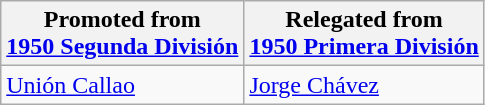<table class="wikitable">
<tr>
<th>Promoted from<br><a href='#'>1950 Segunda División</a></th>
<th>Relegated from<br><a href='#'>1950 Primera División</a></th>
</tr>
<tr>
<td> <a href='#'>Unión Callao</a> </td>
<td> <a href='#'>Jorge Chávez</a> </td>
</tr>
</table>
